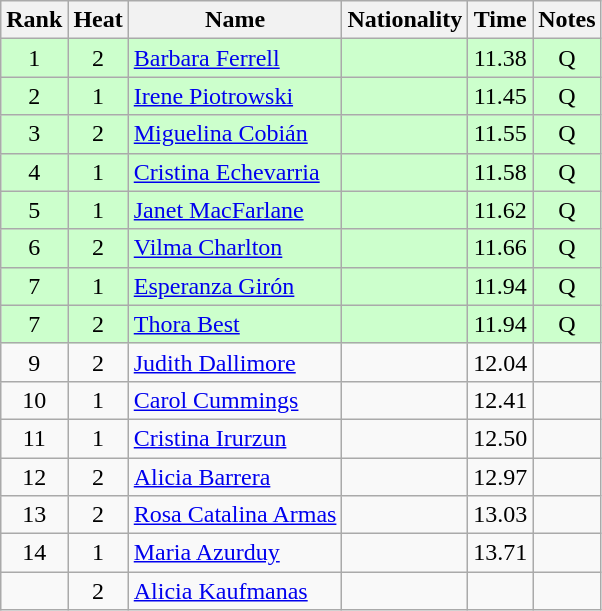<table class="wikitable sortable" style="text-align:center">
<tr>
<th>Rank</th>
<th>Heat</th>
<th>Name</th>
<th>Nationality</th>
<th>Time</th>
<th>Notes</th>
</tr>
<tr bgcolor=ccffcc>
<td>1</td>
<td>2</td>
<td align=left><a href='#'>Barbara Ferrell</a></td>
<td align=left></td>
<td>11.38</td>
<td>Q</td>
</tr>
<tr bgcolor=ccffcc>
<td>2</td>
<td>1</td>
<td align=left><a href='#'>Irene Piotrowski</a></td>
<td align=left></td>
<td>11.45</td>
<td>Q</td>
</tr>
<tr bgcolor=ccffcc>
<td>3</td>
<td>2</td>
<td align=left><a href='#'>Miguelina Cobián</a></td>
<td align=left></td>
<td>11.55</td>
<td>Q</td>
</tr>
<tr bgcolor=ccffcc>
<td>4</td>
<td>1</td>
<td align=left><a href='#'>Cristina Echevarria</a></td>
<td align=left></td>
<td>11.58</td>
<td>Q</td>
</tr>
<tr bgcolor=ccffcc>
<td>5</td>
<td>1</td>
<td align=left><a href='#'>Janet MacFarlane</a></td>
<td align=left></td>
<td>11.62</td>
<td>Q</td>
</tr>
<tr bgcolor=ccffcc>
<td>6</td>
<td>2</td>
<td align=left><a href='#'>Vilma Charlton</a></td>
<td align=left></td>
<td>11.66</td>
<td>Q</td>
</tr>
<tr bgcolor=ccffcc>
<td>7</td>
<td>1</td>
<td align=left><a href='#'>Esperanza Girón</a></td>
<td align=left></td>
<td>11.94</td>
<td>Q</td>
</tr>
<tr bgcolor=ccffcc>
<td>7</td>
<td>2</td>
<td align=left><a href='#'>Thora Best</a></td>
<td align=left></td>
<td>11.94</td>
<td>Q</td>
</tr>
<tr>
<td>9</td>
<td>2</td>
<td align=left><a href='#'>Judith Dallimore</a></td>
<td align=left></td>
<td>12.04</td>
<td></td>
</tr>
<tr>
<td>10</td>
<td>1</td>
<td align=left><a href='#'>Carol Cummings</a></td>
<td align=left></td>
<td>12.41</td>
<td></td>
</tr>
<tr>
<td>11</td>
<td>1</td>
<td align=left><a href='#'>Cristina Irurzun</a></td>
<td align=left></td>
<td>12.50</td>
<td></td>
</tr>
<tr>
<td>12</td>
<td>2</td>
<td align=left><a href='#'>Alicia Barrera</a></td>
<td align=left></td>
<td>12.97</td>
<td></td>
</tr>
<tr>
<td>13</td>
<td>2</td>
<td align=left><a href='#'>Rosa Catalina Armas</a></td>
<td align=left></td>
<td>13.03</td>
<td></td>
</tr>
<tr>
<td>14</td>
<td>1</td>
<td align=left><a href='#'>Maria Azurduy</a></td>
<td align=left></td>
<td>13.71</td>
<td></td>
</tr>
<tr>
<td></td>
<td>2</td>
<td align=left><a href='#'>Alicia Kaufmanas</a></td>
<td align=left></td>
<td></td>
<td></td>
</tr>
</table>
